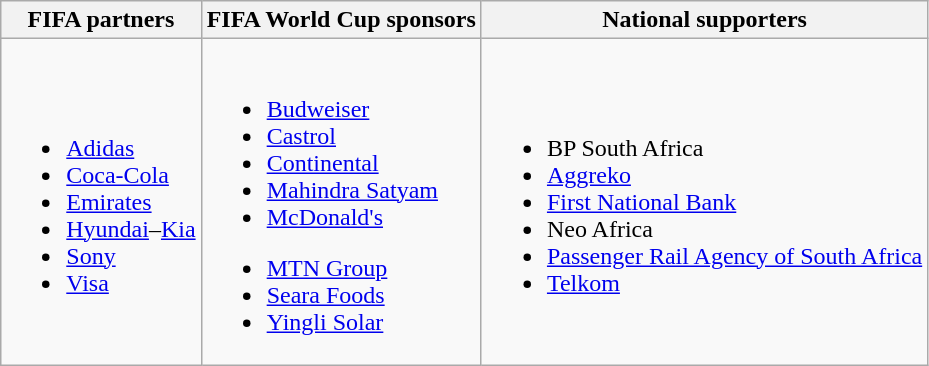<table class="wikitable">
<tr>
<th>FIFA partners</th>
<th>FIFA World Cup sponsors</th>
<th>National supporters</th>
</tr>
<tr>
<td><br><ul><li><a href='#'>Adidas</a></li><li><a href='#'>Coca-Cola</a></li><li><a href='#'>Emirates</a></li><li><a href='#'>Hyundai</a>–<a href='#'>Kia</a></li><li><a href='#'>Sony</a></li><li><a href='#'>Visa</a></li></ul></td>
<td><br>
<ul><li><a href='#'>Budweiser</a></li><li><a href='#'>Castrol</a></li><li><a href='#'>Continental</a></li><li><a href='#'>Mahindra Satyam</a></li><li><a href='#'>McDonald's</a></li></ul><ul><li><a href='#'>MTN Group</a></li><li><a href='#'>Seara Foods</a></li><li><a href='#'>Yingli Solar</a></li></ul></td>
<td><br><ul><li>BP South Africa</li><li><a href='#'>Aggreko</a></li><li><a href='#'>First National Bank</a></li><li>Neo Africa</li><li><a href='#'>Passenger Rail Agency of South Africa</a></li><li><a href='#'>Telkom</a></li></ul></td>
</tr>
</table>
